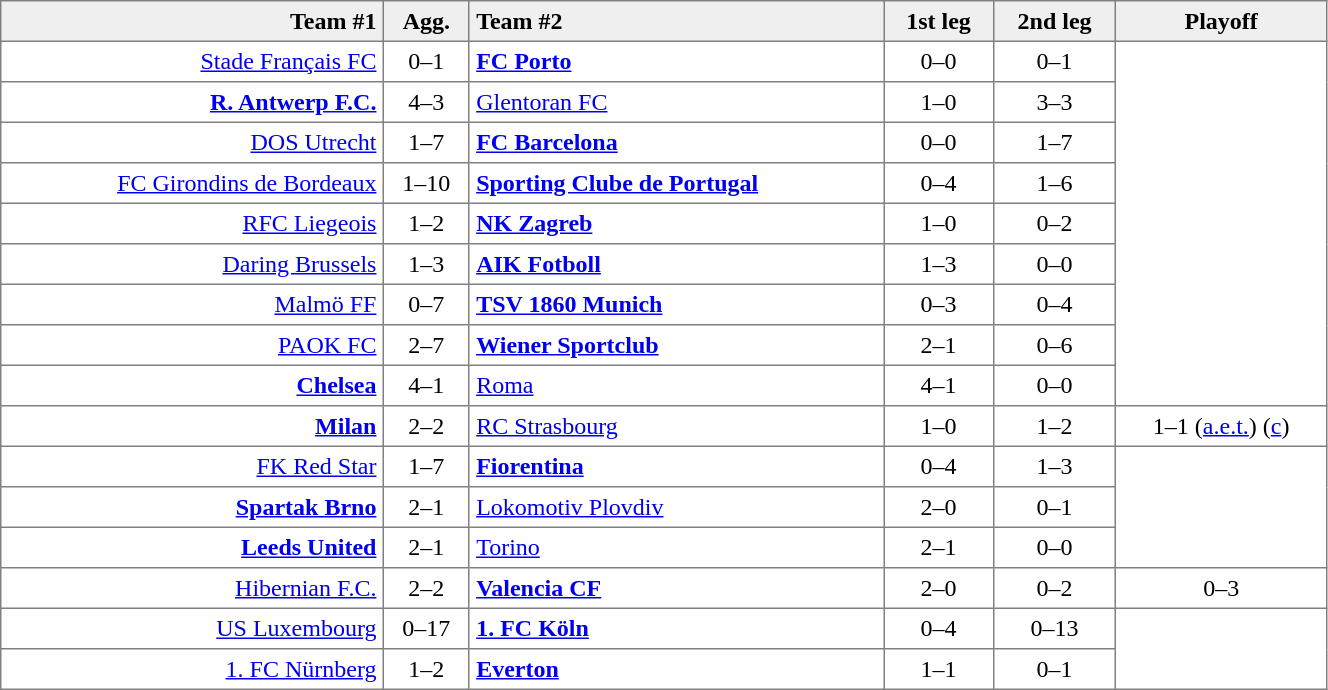<table border=1 cellspacing=0 cellpadding=4 style="border-collapse: collapse;" width=70%>
<tr bgcolor="efefef">
<th align=right>Team #1</th>
<th>Agg.</th>
<th align=left>Team #2</th>
<th>1st leg</th>
<th>2nd leg</th>
<th>Playoff</th>
</tr>
<tr>
<td align=right><a href='#'>Stade Français FC</a> </td>
<td align=center>0–1</td>
<td> <strong><a href='#'>FC Porto</a></strong></td>
<td align=center>0–0</td>
<td align=center>0–1</td>
</tr>
<tr>
<td align=right><strong><a href='#'>R. Antwerp F.C.</a></strong> </td>
<td align=center>4–3</td>
<td> <a href='#'>Glentoran FC</a></td>
<td align=center>1–0</td>
<td align=center>3–3</td>
</tr>
<tr>
<td align=right><a href='#'>DOS Utrecht</a> </td>
<td align=center>1–7</td>
<td> <strong><a href='#'>FC Barcelona</a></strong></td>
<td align=center>0–0</td>
<td align=center>1–7</td>
</tr>
<tr>
<td align=right><a href='#'>FC Girondins de Bordeaux</a> </td>
<td align=center>1–10</td>
<td> <strong><a href='#'>Sporting Clube de Portugal</a></strong></td>
<td align=center>0–4</td>
<td align=center>1–6</td>
</tr>
<tr>
<td align=right><a href='#'>RFC Liegeois</a> </td>
<td align=center>1–2</td>
<td> <strong><a href='#'>NK Zagreb</a></strong></td>
<td align=center>1–0</td>
<td align=center>0–2</td>
</tr>
<tr>
<td align=right><a href='#'>Daring Brussels</a> </td>
<td align=center>1–3</td>
<td> <strong><a href='#'>AIK Fotboll</a></strong></td>
<td align=center>1–3</td>
<td align=center>0–0</td>
</tr>
<tr>
<td align=right><a href='#'>Malmö FF</a> </td>
<td align=center>0–7</td>
<td> <strong><a href='#'>TSV 1860 Munich</a></strong></td>
<td align=center>0–3</td>
<td align=center>0–4</td>
</tr>
<tr>
<td align=right><a href='#'>PAOK FC</a> </td>
<td align=center>2–7</td>
<td> <strong><a href='#'>Wiener Sportclub</a></strong></td>
<td align=center>2–1</td>
<td align=center>0–6</td>
</tr>
<tr>
<td align=right><strong><a href='#'>Chelsea</a></strong> </td>
<td align=center>4–1</td>
<td> <a href='#'>Roma</a></td>
<td align=center>4–1</td>
<td align=center>0–0</td>
</tr>
<tr>
<td align=right><strong><a href='#'>Milan</a></strong> </td>
<td align=center>2–2</td>
<td> <a href='#'>RC Strasbourg</a></td>
<td align=center>1–0</td>
<td align=center>1–2</td>
<td align=center>1–1 (<a href='#'>a.e.t.</a>) (<a href='#'>c</a>)</td>
</tr>
<tr>
<td align=right><a href='#'>FK Red Star</a> </td>
<td align=center>1–7</td>
<td> <strong><a href='#'>Fiorentina</a></strong></td>
<td align=center>0–4</td>
<td align=center>1–3</td>
</tr>
<tr>
<td align=right><strong><a href='#'>Spartak Brno</a></strong> </td>
<td align=center>2–1</td>
<td> <a href='#'>Lokomotiv Plovdiv</a></td>
<td align=center>2–0</td>
<td align=center>0–1</td>
</tr>
<tr>
<td align=right><strong><a href='#'>Leeds United</a></strong> </td>
<td align=center>2–1</td>
<td> <a href='#'>Torino</a></td>
<td align=center>2–1</td>
<td align=center>0–0</td>
</tr>
<tr>
<td align=right><a href='#'>Hibernian F.C.</a> </td>
<td align=center>2–2</td>
<td> <strong><a href='#'>Valencia CF</a></strong></td>
<td align=center>2–0</td>
<td align=center>0–2</td>
<td align=center>0–3</td>
</tr>
<tr>
<td align=right><a href='#'>US Luxembourg</a> </td>
<td align=center>0–17</td>
<td> <strong><a href='#'>1. FC Köln</a></strong></td>
<td align=center>0–4</td>
<td align=center>0–13</td>
</tr>
<tr>
<td align=right><a href='#'>1. FC Nürnberg</a> </td>
<td align=center>1–2</td>
<td> <strong><a href='#'>Everton</a></strong></td>
<td align=center>1–1</td>
<td align=center>0–1</td>
</tr>
</table>
